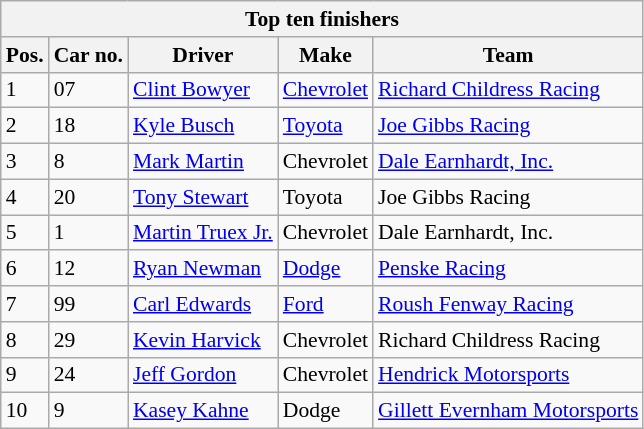<table class="wikitable" style="font-size: 90%;">
<tr>
<th colspan=9>Top ten finishers</th>
</tr>
<tr>
<th>Pos.</th>
<th>Car no.</th>
<th>Driver</th>
<th>Make</th>
<th>Team</th>
</tr>
<tr>
<td>1</td>
<td>07</td>
<td><a href='#'>Clint Bowyer</a></td>
<td><a href='#'>Chevrolet</a></td>
<td><a href='#'>Richard Childress Racing</a></td>
</tr>
<tr>
<td>2</td>
<td>18</td>
<td><a href='#'>Kyle Busch</a></td>
<td><a href='#'>Toyota</a></td>
<td><a href='#'>Joe Gibbs Racing</a></td>
</tr>
<tr>
<td>3</td>
<td>8</td>
<td><a href='#'>Mark Martin</a></td>
<td>Chevrolet</td>
<td><a href='#'>Dale Earnhardt, Inc.</a></td>
</tr>
<tr>
<td>4</td>
<td>20</td>
<td><a href='#'>Tony Stewart</a></td>
<td>Toyota</td>
<td>Joe Gibbs Racing</td>
</tr>
<tr>
<td>5</td>
<td>1</td>
<td><a href='#'>Martin Truex Jr.</a></td>
<td>Chevrolet</td>
<td>Dale Earnhardt, Inc.</td>
</tr>
<tr>
<td>6</td>
<td>12</td>
<td><a href='#'>Ryan Newman</a></td>
<td><a href='#'>Dodge</a></td>
<td><a href='#'>Penske Racing</a></td>
</tr>
<tr>
<td>7</td>
<td>99</td>
<td><a href='#'>Carl Edwards</a></td>
<td><a href='#'>Ford</a></td>
<td><a href='#'>Roush Fenway Racing</a></td>
</tr>
<tr>
<td>8</td>
<td>29</td>
<td><a href='#'>Kevin Harvick</a></td>
<td>Chevrolet</td>
<td>Richard Childress Racing</td>
</tr>
<tr>
<td>9</td>
<td>24</td>
<td><a href='#'>Jeff Gordon</a></td>
<td>Chevrolet</td>
<td><a href='#'>Hendrick Motorsports</a></td>
</tr>
<tr>
<td>10</td>
<td>9</td>
<td><a href='#'>Kasey Kahne</a></td>
<td>Dodge</td>
<td><a href='#'>Gillett Evernham Motorsports</a></td>
</tr>
</table>
